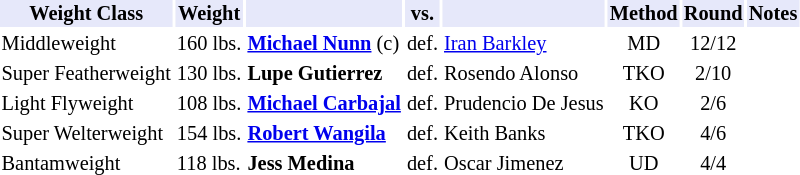<table class="toccolours" style="font-size: 85%;">
<tr>
<th style="background:#e6e8fa; color:#000; text-align:center;">Weight Class</th>
<th style="background:#e6e8fa; color:#000; text-align:center;">Weight</th>
<th style="background:#e6e8fa; color:#000; text-align:center;"></th>
<th style="background:#e6e8fa; color:#000; text-align:center;">vs.</th>
<th style="background:#e6e8fa; color:#000; text-align:center;"></th>
<th style="background:#e6e8fa; color:#000; text-align:center;">Method</th>
<th style="background:#e6e8fa; color:#000; text-align:center;">Round</th>
<th style="background:#e6e8fa; color:#000; text-align:center;">Notes</th>
</tr>
<tr>
<td>Middleweight</td>
<td>160 lbs.</td>
<td><strong><a href='#'>Michael Nunn</a></strong> (c)</td>
<td>def.</td>
<td><a href='#'>Iran Barkley</a></td>
<td align=center>MD</td>
<td align=center>12/12</td>
<td></td>
</tr>
<tr>
<td>Super Featherweight</td>
<td>130 lbs.</td>
<td><strong>Lupe Gutierrez</strong></td>
<td>def.</td>
<td>Rosendo Alonso</td>
<td align=center>TKO</td>
<td align=center>2/10</td>
</tr>
<tr>
<td>Light Flyweight</td>
<td>108 lbs.</td>
<td><strong><a href='#'>Michael Carbajal</a></strong></td>
<td>def.</td>
<td>Prudencio De Jesus</td>
<td align=center>KO</td>
<td align=center>2/6</td>
</tr>
<tr>
<td>Super Welterweight</td>
<td>154 lbs.</td>
<td><strong><a href='#'>Robert Wangila</a></strong></td>
<td>def.</td>
<td>Keith Banks</td>
<td align=center>TKO</td>
<td align=center>4/6</td>
</tr>
<tr>
<td>Bantamweight</td>
<td>118 lbs.</td>
<td><strong>Jess Medina</strong></td>
<td>def.</td>
<td>Oscar Jimenez</td>
<td align=center>UD</td>
<td align=center>4/4</td>
</tr>
</table>
